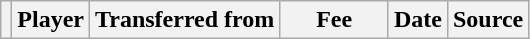<table class="wikitable plainrowheaders sortable">
<tr>
<th></th>
<th scope="col">Player</th>
<th>Transferred from</th>
<th style="width: 65px;">Fee</th>
<th scope="col">Date</th>
<th scope="col">Source</th>
</tr>
</table>
